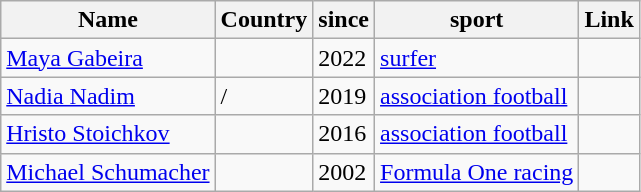<table class="wikitable">
<tr>
<th>Name</th>
<th>Country</th>
<th>since</th>
<th>sport</th>
<th>Link</th>
</tr>
<tr>
<td><a href='#'>Maya Gabeira</a></td>
<td></td>
<td>2022</td>
<td><a href='#'>surfer</a></td>
<td></td>
</tr>
<tr>
<td><a href='#'>Nadia Nadim</a></td>
<td>/</td>
<td>2019</td>
<td><a href='#'>association football</a></td>
<td></td>
</tr>
<tr>
<td><a href='#'>Hristo Stoichkov</a></td>
<td></td>
<td>2016</td>
<td><a href='#'>association football</a></td>
<td></td>
</tr>
<tr>
<td><a href='#'>Michael Schumacher</a></td>
<td></td>
<td>2002</td>
<td><a href='#'>Formula One racing</a></td>
<td></td>
</tr>
</table>
